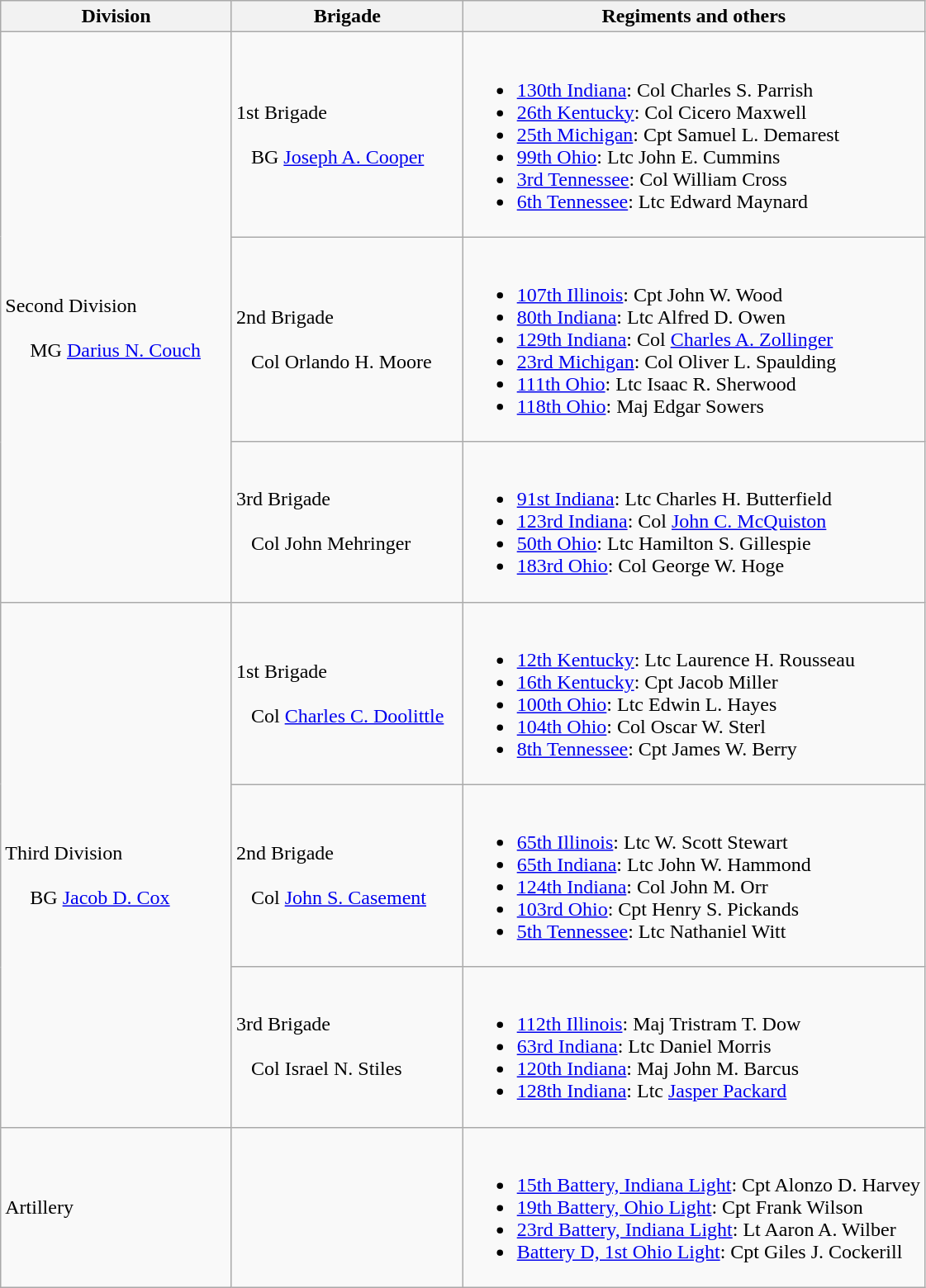<table class="wikitable">
<tr>
<th width=25%>Division</th>
<th width=25%>Brigade</th>
<th>Regiments and others</th>
</tr>
<tr>
<td rowspan=3><br>Second Division<br><br>    
MG <a href='#'>Darius N. Couch</a></td>
<td>1st Brigade<br><br>  
BG <a href='#'>Joseph A. Cooper</a></td>
<td><br><ul><li><a href='#'>130th Indiana</a>: Col Charles S. Parrish</li><li><a href='#'>26th Kentucky</a>: Col Cicero Maxwell</li><li><a href='#'>25th Michigan</a>: Cpt Samuel L. Demarest</li><li><a href='#'>99th Ohio</a>: Ltc John E. Cummins</li><li><a href='#'>3rd Tennessee</a>: Col William Cross</li><li><a href='#'>6th Tennessee</a>: Ltc Edward Maynard</li></ul></td>
</tr>
<tr>
<td>2nd Brigade<br><br>  
Col Orlando H. Moore</td>
<td><br><ul><li><a href='#'>107th Illinois</a>: Cpt John W. Wood</li><li><a href='#'>80th Indiana</a>: Ltc Alfred D. Owen</li><li><a href='#'>129th Indiana</a>: Col <a href='#'>Charles A. Zollinger</a></li><li><a href='#'>23rd Michigan</a>: Col Oliver L. Spaulding</li><li><a href='#'>111th Ohio</a>: Ltc Isaac R. Sherwood</li><li><a href='#'>118th Ohio</a>: Maj Edgar Sowers</li></ul></td>
</tr>
<tr>
<td>3rd Brigade<br><br>  
Col John Mehringer</td>
<td><br><ul><li><a href='#'>91st Indiana</a>: Ltc Charles H. Butterfield</li><li><a href='#'>123rd Indiana</a>: Col <a href='#'>John C. McQuiston</a></li><li><a href='#'>50th Ohio</a>: Ltc Hamilton S. Gillespie</li><li><a href='#'>183rd Ohio</a>: Col George W. Hoge</li></ul></td>
</tr>
<tr>
<td rowspan=3><br>Third Division<br><br>    
BG <a href='#'>Jacob D. Cox</a></td>
<td>1st Brigade<br><br>  
Col <a href='#'>Charles C. Doolittle</a></td>
<td><br><ul><li><a href='#'>12th Kentucky</a>: Ltc Laurence H. Rousseau</li><li><a href='#'>16th Kentucky</a>: Cpt Jacob Miller</li><li><a href='#'>100th Ohio</a>: Ltc Edwin L. Hayes</li><li><a href='#'>104th Ohio</a>: Col Oscar W. Sterl</li><li><a href='#'>8th Tennessee</a>: Cpt James W. Berry</li></ul></td>
</tr>
<tr>
<td>2nd Brigade<br><br>  
Col <a href='#'>John S. Casement</a></td>
<td><br><ul><li><a href='#'>65th Illinois</a>: Ltc W. Scott Stewart</li><li><a href='#'>65th Indiana</a>: Ltc John W. Hammond</li><li><a href='#'>124th Indiana</a>: Col John M. Orr</li><li><a href='#'>103rd Ohio</a>: Cpt Henry S. Pickands</li><li><a href='#'>5th Tennessee</a>: Ltc Nathaniel Witt</li></ul></td>
</tr>
<tr>
<td>3rd Brigade<br><br>  
Col Israel N. Stiles</td>
<td><br><ul><li><a href='#'>112th Illinois</a>: Maj Tristram T. Dow</li><li><a href='#'>63rd Indiana</a>: Ltc Daniel Morris</li><li><a href='#'>120th Indiana</a>: Maj John M. Barcus</li><li><a href='#'>128th Indiana</a>: Ltc <a href='#'>Jasper Packard</a></li></ul></td>
</tr>
<tr>
<td>Artillery</td>
<td></td>
<td><br><ul><li><a href='#'>15th Battery, Indiana Light</a>: Cpt Alonzo D. Harvey</li><li><a href='#'>19th Battery, Ohio Light</a>: Cpt Frank Wilson</li><li><a href='#'>23rd Battery, Indiana Light</a>: Lt Aaron A. Wilber</li><li><a href='#'>Battery D, 1st Ohio Light</a>: Cpt Giles J. Cockerill</li></ul></td>
</tr>
</table>
